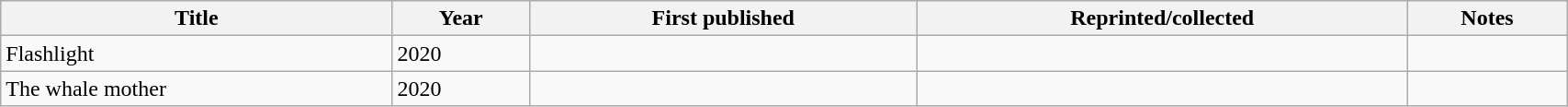<table class='wikitable sortable' width='90%'>
<tr>
<th width=25%>Title</th>
<th>Year</th>
<th>First published</th>
<th>Reprinted/collected</th>
<th>Notes</th>
</tr>
<tr>
<td>Flashlight</td>
<td>2020</td>
<td></td>
<td></td>
<td></td>
</tr>
<tr>
<td data-sort-value="Whale mother">The whale mother</td>
<td>2020</td>
<td></td>
<td></td>
<td></td>
</tr>
</table>
